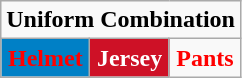<table class="wikitable"  style="display: inline-table;">
<tr>
<td align="center" Colspan="3"><strong>Uniform Combination</strong></td>
</tr>
<tr align="center">
<td style="background:#0080C6; color:red"><strong>Helmet</strong></td>
<td style="background:#CE1126; color:white"><strong>Jersey</strong></td>
<td style="background:light grey; color:red"><strong>Pants</strong></td>
</tr>
</table>
